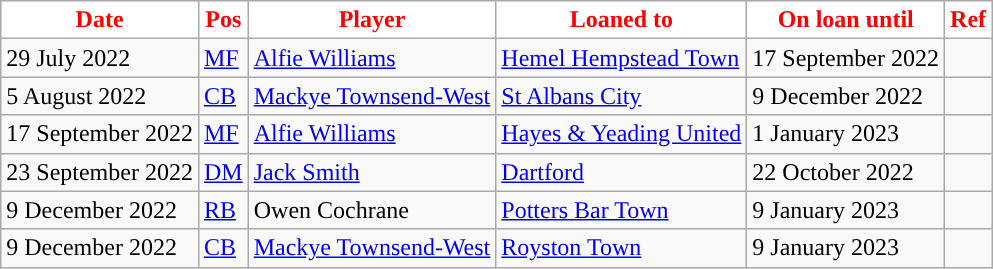<table class="wikitable plainrowheaders sortable">
<tr>
<th style="background:#FFFFFF; color:#FF0000; ">Date</th>
<th style="background:#FFFFFF; color:#FF0000; ">Pos</th>
<th style="background:#FFFFFF; color:#FF0000; ">Player</th>
<th style="background:#FFFFFF; color:#FF0000; ">Loaned to</th>
<th style="background:#FFFFFF; color:#FF0000; ">On loan until</th>
<th style="background:#FFFFFF; color:#FF0000; ">Ref</th>
</tr>
<tr>
<td>29 July 2022</td>
<td><a href='#'>MF</a></td>
<td> <a href='#'>Alfie Williams</a></td>
<td> <a href='#'>Hemel Hempstead Town</a></td>
<td>17 September 2022</td>
<td></td>
</tr>
<tr>
<td>5 August 2022</td>
<td><a href='#'>CB</a></td>
<td> <a href='#'>Mackye Townsend-West</a></td>
<td> <a href='#'>St Albans City</a></td>
<td>9 December 2022</td>
<td></td>
</tr>
<tr>
<td>17 September 2022</td>
<td><a href='#'>MF</a></td>
<td> <a href='#'>Alfie Williams</a></td>
<td> <a href='#'>Hayes & Yeading United</a></td>
<td>1 January 2023</td>
<td></td>
</tr>
<tr>
<td>23 September 2022</td>
<td><a href='#'>DM</a></td>
<td> <a href='#'>Jack Smith</a></td>
<td> <a href='#'>Dartford</a></td>
<td>22 October 2022</td>
<td></td>
</tr>
<tr>
<td>9 December 2022</td>
<td><a href='#'>RB</a></td>
<td> Owen Cochrane</td>
<td> <a href='#'>Potters Bar Town</a></td>
<td>9 January 2023</td>
<td></td>
</tr>
<tr>
<td>9 December 2022</td>
<td><a href='#'>CB</a></td>
<td> <a href='#'>Mackye Townsend-West</a></td>
<td> <a href='#'>Royston Town</a></td>
<td>9 January 2023</td>
<td></td>
</tr>
</table>
